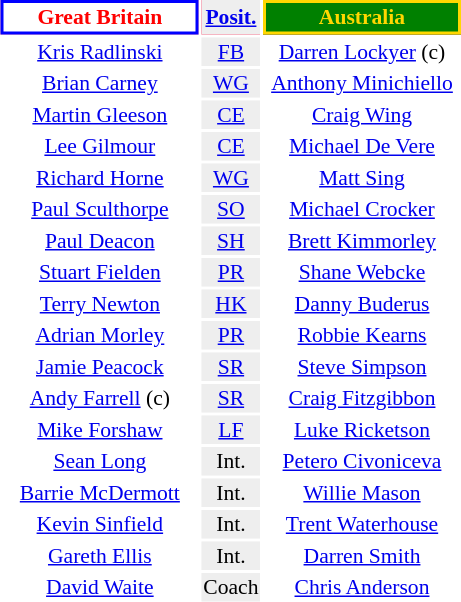<table align=right style="font-size:90%; margin-left:1em">
<tr bgcolor=#FF0033>
<th align="centre" width="126" style="border: 2px solid blue; background: white; color: red">Great Britain</th>
<th align="center" style="background: #eeeeee; color: black"><a href='#'>Posit.</a></th>
<th align="centre" width="126" style="border: 2px solid gold; background: green; color: gold">Australia</th>
</tr>
<tr>
<td align="center"><a href='#'>Kris Radlinski</a></td>
<td align="center" style="background: #eeeeee"><a href='#'>FB</a></td>
<td align="center"><a href='#'>Darren Lockyer</a> (c)</td>
</tr>
<tr>
<td align="center"><a href='#'>Brian Carney</a></td>
<td align="center" style="background: #eeeeee"><a href='#'>WG</a></td>
<td align="center"><a href='#'>Anthony Minichiello</a></td>
</tr>
<tr>
<td align="center"><a href='#'>Martin Gleeson</a></td>
<td align="center" style="background: #eeeeee"><a href='#'>CE</a></td>
<td align="center"><a href='#'>Craig Wing</a></td>
</tr>
<tr>
<td align="center"><a href='#'>Lee Gilmour</a></td>
<td align="center" style="background: #eeeeee"><a href='#'>CE</a></td>
<td align="center"><a href='#'>Michael De Vere</a></td>
</tr>
<tr>
<td align="center"><a href='#'>Richard Horne</a></td>
<td align="center" style="background: #eeeeee"><a href='#'>WG</a></td>
<td align="center"><a href='#'>Matt Sing</a></td>
</tr>
<tr>
<td align="center"><a href='#'>Paul Sculthorpe</a></td>
<td align="center" style="background: #eeeeee"><a href='#'>SO</a></td>
<td align="center"><a href='#'>Michael Crocker</a></td>
</tr>
<tr>
<td align="center"><a href='#'>Paul Deacon</a></td>
<td align="center" style="background: #eeeeee"><a href='#'>SH</a></td>
<td align="center"><a href='#'>Brett Kimmorley</a></td>
</tr>
<tr>
<td align="center"><a href='#'>Stuart Fielden</a></td>
<td align="center" style="background: #eeeeee"><a href='#'>PR</a></td>
<td align="center"><a href='#'>Shane Webcke</a></td>
</tr>
<tr>
<td align="center"><a href='#'>Terry Newton</a></td>
<td align="center" style="background: #eeeeee"><a href='#'>HK</a></td>
<td align="center"><a href='#'>Danny Buderus</a></td>
</tr>
<tr>
<td align="center"><a href='#'>Adrian Morley</a></td>
<td align="center" style="background: #eeeeee"><a href='#'>PR</a></td>
<td align="center"><a href='#'>Robbie Kearns</a></td>
</tr>
<tr>
<td align="center"><a href='#'>Jamie Peacock</a></td>
<td align="center" style="background: #eeeeee"><a href='#'>SR</a></td>
<td align="center"><a href='#'>Steve Simpson</a></td>
</tr>
<tr>
<td align="center"><a href='#'>Andy Farrell</a> (c)</td>
<td align="center" style="background: #eeeeee"><a href='#'>SR</a></td>
<td align="center"><a href='#'>Craig Fitzgibbon</a></td>
</tr>
<tr>
<td align="center"><a href='#'>Mike Forshaw</a></td>
<td align="center" style="background: #eeeeee"><a href='#'>LF</a></td>
<td align="center"><a href='#'>Luke Ricketson</a></td>
</tr>
<tr>
<td align="center"><a href='#'>Sean Long</a></td>
<td align="center" style="background: #eeeeee">Int.</td>
<td align="center"><a href='#'>Petero Civoniceva</a></td>
</tr>
<tr>
<td align="center"><a href='#'>Barrie McDermott</a></td>
<td align="center" style="background: #eeeeee">Int.</td>
<td align="center"><a href='#'>Willie Mason</a></td>
</tr>
<tr>
<td align="center"><a href='#'>Kevin Sinfield</a></td>
<td align="center" style="background: #eeeeee">Int.</td>
<td align="center"><a href='#'>Trent Waterhouse</a></td>
</tr>
<tr>
<td align="center"><a href='#'>Gareth Ellis</a></td>
<td align="center" style="background: #eeeeee">Int.</td>
<td align="center"><a href='#'>Darren Smith</a></td>
</tr>
<tr>
<td align="center"><a href='#'>David Waite</a></td>
<td align="center" style="background: #eeeeee">Coach</td>
<td align="center"><a href='#'>Chris Anderson</a></td>
</tr>
</table>
